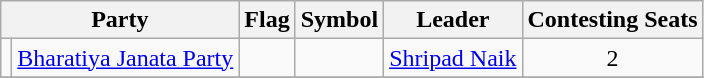<table class="wikitable " style="text-align:center">
<tr>
<th colspan="2">Party</th>
<th>Flag</th>
<th>Symbol</th>
<th>Leader</th>
<th>Contesting Seats</th>
</tr>
<tr>
<td></td>
<td><a href='#'>Bharatiya Janata Party</a></td>
<td></td>
<td></td>
<td><a href='#'>Shripad Naik</a></td>
<td>2</td>
</tr>
<tr>
</tr>
</table>
